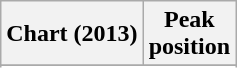<table class="wikitable sortable plainrowheaders">
<tr>
<th scope=col>Chart (2013)</th>
<th scope=col>Peak<br>position</th>
</tr>
<tr>
</tr>
<tr>
</tr>
<tr>
</tr>
<tr>
</tr>
<tr>
</tr>
<tr>
</tr>
<tr>
</tr>
<tr>
</tr>
<tr>
</tr>
</table>
